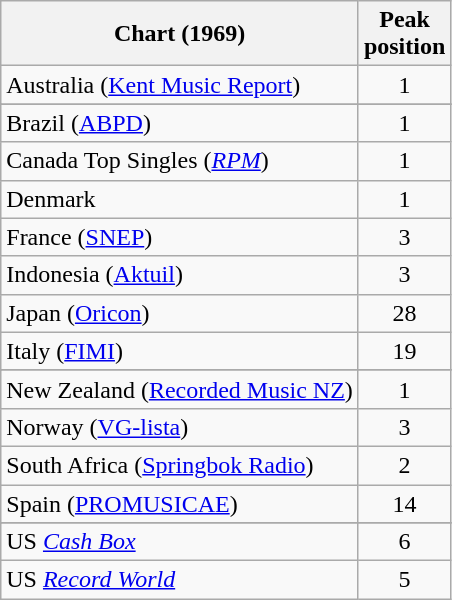<table class="wikitable sortable">
<tr>
<th>Chart (1969)</th>
<th>Peak<br>position</th>
</tr>
<tr>
<td>Australia (<a href='#'>Kent Music Report</a>)</td>
<td style="text-align:center;">1</td>
</tr>
<tr>
</tr>
<tr>
</tr>
<tr>
</tr>
<tr>
<td>Brazil (<a href='#'>ABPD</a>)</td>
<td style="text-align:center;">1</td>
</tr>
<tr>
<td>Canada Top Singles (<em><a href='#'>RPM</a></em>)</td>
<td style="text-align:center;">1</td>
</tr>
<tr>
<td>Denmark</td>
<td style="text-align:center;">1</td>
</tr>
<tr>
<td>France (<a href='#'>SNEP</a>)</td>
<td style="text-align:center;">3</td>
</tr>
<tr>
<td>Indonesia (<a href='#'>Aktuil</a>)</td>
<td style="text-align:center;">3</td>
</tr>
<tr>
<td>Japan (<a href='#'>Oricon</a>)</td>
<td style="text-align:center;">28</td>
</tr>
<tr>
<td>Italy (<a href='#'>FIMI</a>)</td>
<td style="text-align:center;">19</td>
</tr>
<tr>
</tr>
<tr>
<td>New Zealand (<a href='#'>Recorded Music NZ</a>)</td>
<td style="text-align:center;">1</td>
</tr>
<tr>
<td>Norway (<a href='#'>VG-lista</a>)</td>
<td style="text-align:center;">3</td>
</tr>
<tr>
<td>South Africa (<a href='#'>Springbok Radio</a>)</td>
<td style="text-align:center;">2</td>
</tr>
<tr>
<td>Spain (<a href='#'>PROMUSICAE</a>)</td>
<td style="text-align:center;">14</td>
</tr>
<tr>
</tr>
<tr>
</tr>
<tr>
<td>US <em><a href='#'>Cash Box</a></em></td>
<td style="text-align:center;">6</td>
</tr>
<tr>
<td>US <em><a href='#'>Record World</a></em></td>
<td style="text-align:center;">5</td>
</tr>
</table>
